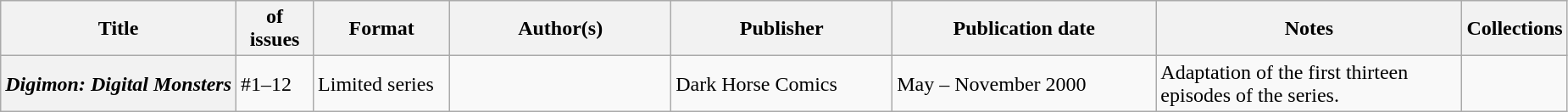<table class="wikitable">
<tr>
<th>Title</th>
<th style="width:40pt"> of issues</th>
<th style="width:75pt">Format</th>
<th style="width:125pt">Author(s)</th>
<th style="width:125pt">Publisher</th>
<th style="width:150pt">Publication date</th>
<th style="width:175pt">Notes</th>
<th>Collections</th>
</tr>
<tr>
<th><em>Digimon: Digital Monsters</em></th>
<td>#1–12</td>
<td>Limited series</td>
<td></td>
<td>Dark Horse Comics</td>
<td>May – November 2000</td>
<td>Adaptation of the first thirteen episodes of the series.</td>
<td></td>
</tr>
</table>
